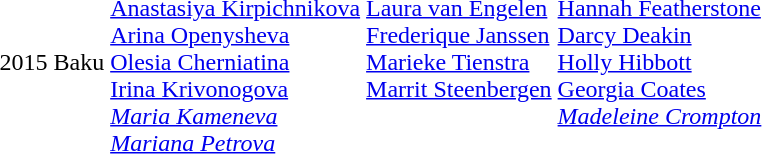<table>
<tr>
<td>2015 Baku<br></td>
<td valign=top><br><a href='#'>Anastasiya Kirpichnikova</a><br><a href='#'>Arina Openysheva</a><br><a href='#'>Olesia Cherniatina</a><br><a href='#'>Irina Krivonogova</a> <br><em><a href='#'>Maria Kameneva</a><br><a href='#'>Mariana Petrova</a></em></td>
<td valign=top><br><a href='#'>Laura van Engelen</a> <br><a href='#'>Frederique Janssen</a> <br><a href='#'>Marieke Tienstra</a> <br><a href='#'>Marrit Steenbergen</a></td>
<td valign=top><br><a href='#'>Hannah Featherstone</a><br><a href='#'>Darcy Deakin</a> <br><a href='#'>Holly Hibbott</a> <br><a href='#'>Georgia Coates</a> <br><em><a href='#'>Madeleine Crompton</a></em></td>
</tr>
</table>
